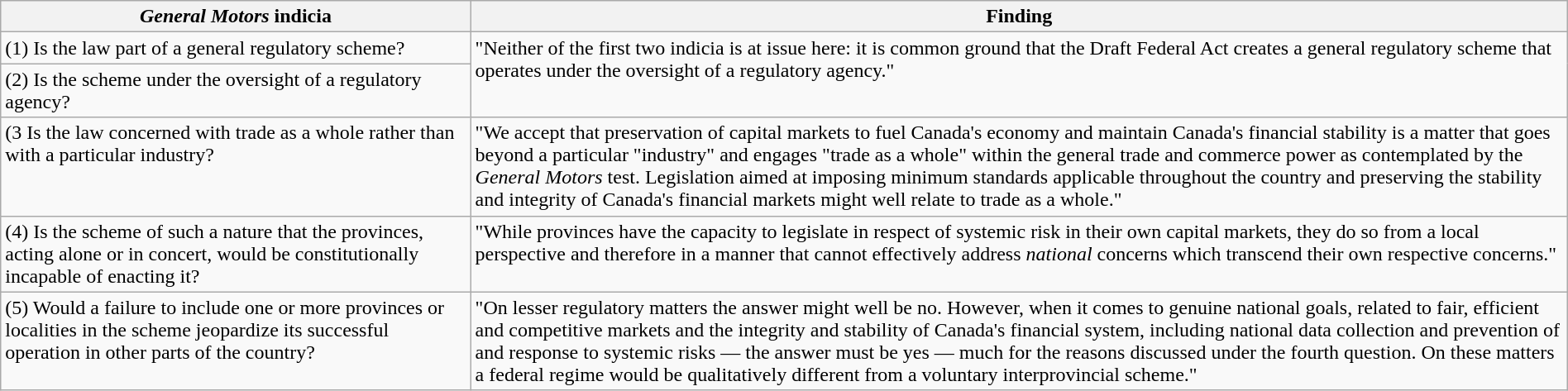<table class="wikitable" width=100%>
<tr>
<th width="30%"><em>General Motors</em> indicia</th>
<th>Finding</th>
</tr>
<tr valign="top">
<td>(1) Is the law part of a general regulatory scheme?</td>
<td rowspan="2">"Neither of the first two indicia is at issue here: it is common ground that the Draft Federal Act creates a general regulatory scheme that operates under the oversight of a regulatory agency."</td>
</tr>
<tr valign="top">
<td>(2) Is the scheme under the oversight of a regulatory agency?</td>
</tr>
<tr valign="top">
<td>(3 Is the law concerned with trade as a whole rather than with a particular industry?</td>
<td>"We accept that preservation of capital markets to fuel Canada's economy and maintain Canada's financial stability is a matter that goes beyond a particular "industry" and engages "trade as a whole" within the general trade and commerce power as contemplated by the <em>General Motors</em> test.  Legislation aimed at imposing minimum standards applicable throughout the country and preserving the stability and integrity of Canada's financial markets might well relate to trade as a whole."</td>
</tr>
<tr valign="top">
<td>(4) Is the scheme of such a nature that the provinces, acting alone or in concert, would be constitutionally incapable of enacting it?</td>
<td>"While provinces have the capacity to legislate in respect of systemic risk in their own capital markets, they do so from a local perspective and therefore in a manner that cannot effectively address <em>national</em> concerns which transcend their own respective concerns."</td>
</tr>
<tr valign="top">
<td>(5) Would a failure to include one or more provinces or localities in the scheme jeopardize its successful operation in other parts of the country?</td>
<td>"On lesser regulatory matters the answer might well be no.  However, when it comes to genuine national goals, related to fair, efficient and competitive markets and the integrity and stability of Canada's financial system, including national data collection and prevention of and response to systemic risks — the answer must be yes — much for the reasons discussed under the fourth question.  On these matters a federal regime would be qualitatively different from a voluntary interprovincial scheme."</td>
</tr>
</table>
